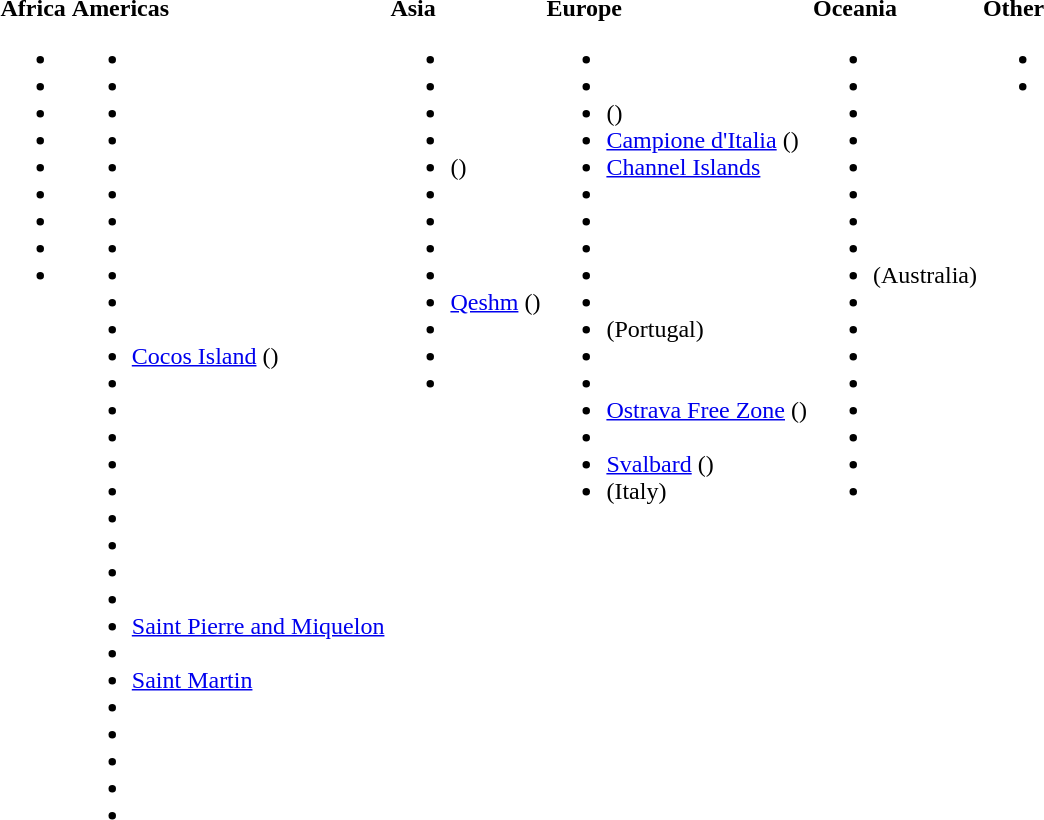<table>
<tr>
<td valign=top><strong>Africa</strong><br><ul><li></li><li></li><li></li><li></li><li></li><li></li><li></li><li></li><li></li></ul></td>
<td valign=top><strong>Americas</strong><br><ul><li></li><li></li><li></li><li></li><li></li><li></li><li></li><li></li><li></li><li></li><li></li><li> <a href='#'>Cocos Island</a> ()</li><li></li><li></li><li></li><li></li><li></li><li></li><li></li><li></li><li></li><li> <a href='#'>Saint Pierre and Miquelon</a></li><li></li><li> <a href='#'>Saint Martin</a></li><li></li><li></li><li></li><li></li><li></li></ul></td>
<td valign=top><strong>Asia</strong><br><ul><li></li><li></li><li></li><li></li><li> ()</li><li></li><li></li><li></li><li></li><li><a href='#'>Qeshm</a> ()</li><li></li><li></li><li></li></ul></td>
<td valign=top><strong>Europe</strong><br><ul><li></li><li></li><li> ()</li><li> <a href='#'>Campione d'Italia</a> ()</li><li>  <a href='#'>Channel Islands</a></li><li></li><li></li><li></li><li></li><li></li><li> (Portugal)</li><li></li><li></li><li> <a href='#'>Ostrava Free Zone</a> ()</li><li></li><li><a href='#'>Svalbard</a> ()</li><li> (Italy)</li></ul></td>
<td valign=top><strong>Oceania</strong><br><ul><li> </li><li></li><li></li><li></li><li></li><li></li><li></li><li></li><li> (Australia)</li><li></li><li></li><li></li><li></li><li></li><li></li><li></li><li></li></ul></td>
<td valign=top><strong>Other</strong><br><ul><li></li><li></li></ul></td>
</tr>
</table>
